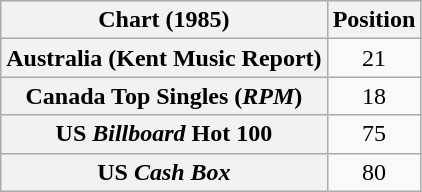<table class="wikitable sortable plainrowheaders">
<tr>
<th scope="col">Chart (1985)</th>
<th scope="col">Position</th>
</tr>
<tr>
<th scope="row">Australia (Kent Music Report)</th>
<td align="center">21</td>
</tr>
<tr>
<th scope="row">Canada Top Singles (<em>RPM</em>)</th>
<td align="center">18</td>
</tr>
<tr>
<th scope="row">US <em>Billboard</em> Hot 100</th>
<td align="center">75</td>
</tr>
<tr>
<th scope="row">US <em>Cash Box</em></th>
<td align="center">80</td>
</tr>
</table>
